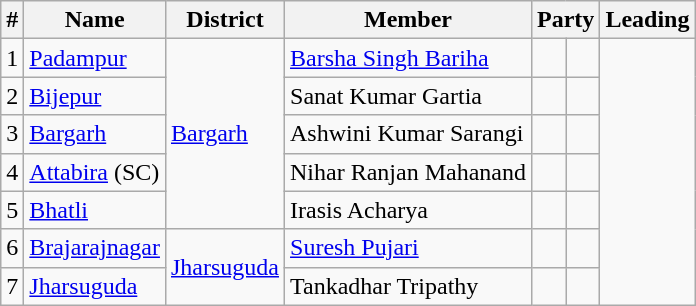<table class="wikitable">
<tr>
<th>#</th>
<th>Name</th>
<th>District</th>
<th>Member</th>
<th colspan="2">Party</th>
<th colspan="2">Leading<br></th>
</tr>
<tr>
<td>1</td>
<td><a href='#'>Padampur</a></td>
<td rowspan="5"><a href='#'>Bargarh</a></td>
<td><a href='#'>Barsha Singh Bariha</a></td>
<td></td>
<td></td>
</tr>
<tr>
<td>2</td>
<td><a href='#'>Bijepur</a></td>
<td>Sanat Kumar Gartia</td>
<td></td>
<td></td>
</tr>
<tr>
<td>3</td>
<td><a href='#'>Bargarh</a></td>
<td>Ashwini Kumar Sarangi</td>
<td></td>
<td></td>
</tr>
<tr>
<td>4</td>
<td><a href='#'>Attabira</a> (SC)</td>
<td>Nihar Ranjan Mahanand</td>
<td></td>
<td></td>
</tr>
<tr>
<td>5</td>
<td><a href='#'>Bhatli</a></td>
<td>Irasis Acharya</td>
<td></td>
<td></td>
</tr>
<tr>
<td>6</td>
<td><a href='#'>Brajarajnagar</a></td>
<td rowspan="2"><a href='#'>Jharsuguda</a></td>
<td><a href='#'>Suresh Pujari</a></td>
<td></td>
<td></td>
</tr>
<tr>
<td>7</td>
<td><a href='#'>Jharsuguda</a></td>
<td>Tankadhar Tripathy</td>
<td></td>
<td></td>
</tr>
</table>
